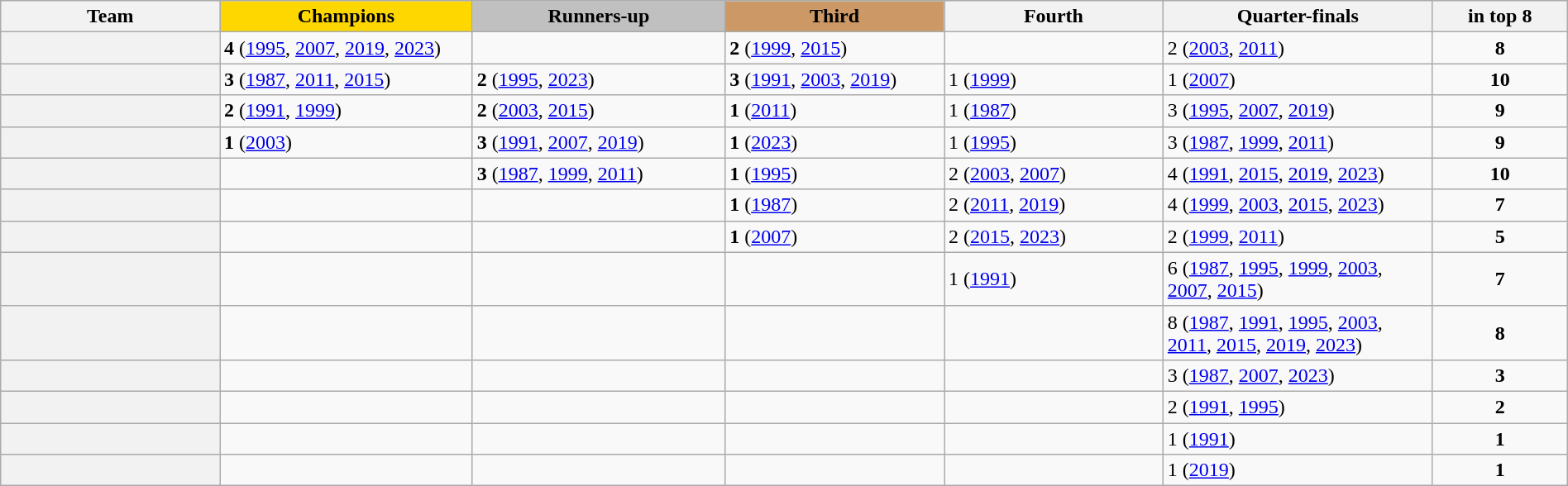<table class="wikitable sortable" style="width:100%;">
<tr>
<th width=13%>Team</th>
<th width=15% style="background:#FFD700;">Champions</th>
<th width=15% style="background:#C0C0C0;">Runners-up</th>
<th width=13% style="background:#CC9966;">Third</th>
<th width=13%>Fourth</th>
<th width=16%>Quarter-finals</th>
<th width=8%> in top 8</th>
</tr>
<tr>
<th><strong></strong></th>
<td><strong>4</strong> (<a href='#'>1995</a>, <a href='#'>2007</a>, <a href='#'>2019</a>, <a href='#'>2023</a>)</td>
<td></td>
<td><strong>2</strong> (<a href='#'>1999</a>, <a href='#'>2015</a>)</td>
<td></td>
<td>2 (<a href='#'>2003</a>, <a href='#'>2011</a>)</td>
<td align=center><strong>8</strong></td>
</tr>
<tr>
<th></th>
<td><strong>3</strong> (<a href='#'>1987</a>, <a href='#'>2011</a>, <a href='#'>2015</a>)</td>
<td><strong>2</strong> (<a href='#'>1995</a>, <a href='#'>2023</a>)</td>
<td><strong>3</strong> (<a href='#'>1991</a>, <a href='#'>2003</a>, <a href='#'>2019</a>)</td>
<td>1 (<a href='#'>1999</a>)</td>
<td>1 (<a href='#'>2007</a>)</td>
<td align=center><strong>10</strong></td>
</tr>
<tr>
<th><strong></strong></th>
<td><strong>2</strong> (<a href='#'>1991</a>, <a href='#'>1999</a>)</td>
<td><strong>2</strong> (<a href='#'>2003</a>, <a href='#'>2015</a>)</td>
<td><strong>1</strong> (<a href='#'>2011</a>)</td>
<td>1 (<a href='#'>1987</a>)</td>
<td>3 (<a href='#'>1995</a>, <a href='#'>2007</a>, <a href='#'>2019</a>)</td>
<td align=center><strong>9</strong></td>
</tr>
<tr>
<th><strong></strong></th>
<td><strong>1</strong> (<a href='#'>2003</a>)</td>
<td><strong>3</strong> (<a href='#'>1991</a>, <a href='#'>2007</a>, <a href='#'>2019</a>)</td>
<td><strong>1</strong> (<a href='#'>2023</a>)</td>
<td>1 (<a href='#'>1995</a>)</td>
<td>3 (<a href='#'>1987</a>, <a href='#'>1999</a>, <a href='#'>2011</a>)</td>
<td align=center><strong>9</strong></td>
</tr>
<tr>
<th></th>
<td></td>
<td><strong>3</strong> (<a href='#'>1987</a>, <a href='#'>1999</a>, <a href='#'>2011</a>)</td>
<td><strong>1</strong> (<a href='#'>1995</a>)</td>
<td>2 (<a href='#'>2003</a>, <a href='#'>2007</a>)</td>
<td>4 (<a href='#'>1991</a>, <a href='#'>2015</a>, <a href='#'>2019</a>, <a href='#'>2023</a>)</td>
<td align=center><strong>10</strong></td>
</tr>
<tr>
<th></th>
<td></td>
<td></td>
<td><strong>1</strong> (<a href='#'>1987</a>)</td>
<td>2 (<a href='#'>2011</a>, <a href='#'>2019</a>)</td>
<td>4 (<a href='#'>1999</a>, <a href='#'>2003</a>, <a href='#'>2015</a>, <a href='#'>2023</a>)</td>
<td align=center><strong>7</strong></td>
</tr>
<tr>
<th></th>
<td></td>
<td></td>
<td><strong>1</strong> (<a href='#'>2007</a>)</td>
<td>2 (<a href='#'>2015</a>, <a href='#'>2023</a>)</td>
<td>2 (<a href='#'>1999</a>, <a href='#'>2011</a>)</td>
<td align=center><strong>5</strong></td>
</tr>
<tr>
<th></th>
<td></td>
<td></td>
<td></td>
<td>1 (<a href='#'>1991</a>)</td>
<td>6 (<a href='#'>1987</a>, <a href='#'>1995</a>, <a href='#'>1999</a>,  <a href='#'>2003</a>, <a href='#'>2007</a>,  <a href='#'>2015</a>)</td>
<td align=center><strong>7</strong></td>
</tr>
<tr>
<th></th>
<td></td>
<td></td>
<td></td>
<td></td>
<td>8 (<a href='#'>1987</a>, <a href='#'>1991</a>, <a href='#'>1995</a>, <a href='#'>2003</a>,  <a href='#'>2011</a>, <a href='#'>2015</a>,  <a href='#'>2019</a>, <a href='#'>2023</a>)</td>
<td align=center><strong>8</strong></td>
</tr>
<tr>
<th></th>
<td></td>
<td></td>
<td></td>
<td></td>
<td>3 (<a href='#'>1987</a>, <a href='#'>2007</a>, <a href='#'>2023</a>)</td>
<td align=center><strong>3</strong></td>
</tr>
<tr>
<th></th>
<td></td>
<td></td>
<td></td>
<td></td>
<td>2 (<a href='#'>1991</a>, <a href='#'>1995</a>)</td>
<td align=center><strong>2</strong></td>
</tr>
<tr>
<th></th>
<td></td>
<td></td>
<td></td>
<td></td>
<td>1 (<a href='#'>1991</a>)</td>
<td align=center><strong>1</strong></td>
</tr>
<tr>
<th></th>
<td></td>
<td></td>
<td></td>
<td></td>
<td>1 (<a href='#'>2019</a>)</td>
<td align=center><strong>1</strong></td>
</tr>
</table>
